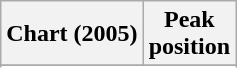<table class="wikitable sortable plainrowheaders" style="text-align:center;">
<tr>
<th scope="col">Chart (2005)</th>
<th scope="col">Peak<br>position</th>
</tr>
<tr>
</tr>
<tr>
</tr>
<tr>
</tr>
</table>
